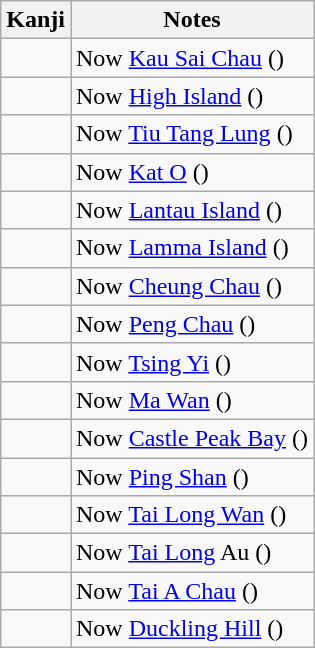<table class="wikitable">
<tr>
<th>Kanji</th>
<th>Notes</th>
</tr>
<tr>
<td></td>
<td>Now <a href='#'>Kau Sai Chau</a> ()</td>
</tr>
<tr>
<td></td>
<td>Now <a href='#'>High Island</a> ()</td>
</tr>
<tr>
<td></td>
<td>Now <a href='#'>Tiu Tang Lung</a> ()</td>
</tr>
<tr>
<td></td>
<td>Now <a href='#'>Kat O</a> ()</td>
</tr>
<tr>
<td></td>
<td>Now <a href='#'>Lantau Island</a> ()</td>
</tr>
<tr>
<td></td>
<td>Now <a href='#'>Lamma Island</a> ()</td>
</tr>
<tr>
<td></td>
<td>Now <a href='#'>Cheung Chau</a> ()</td>
</tr>
<tr>
<td></td>
<td>Now <a href='#'>Peng Chau</a> ()</td>
</tr>
<tr>
<td></td>
<td>Now <a href='#'>Tsing Yi</a> ()</td>
</tr>
<tr>
<td></td>
<td>Now <a href='#'>Ma Wan</a> ()</td>
</tr>
<tr>
<td></td>
<td>Now <a href='#'>Castle Peak Bay</a> ()</td>
</tr>
<tr>
<td></td>
<td>Now <a href='#'>Ping Shan</a> ()</td>
</tr>
<tr>
<td></td>
<td>Now <a href='#'>Tai Long Wan</a> ()</td>
</tr>
<tr>
<td></td>
<td>Now <a href='#'>Tai Long</a> Au ()</td>
</tr>
<tr>
<td></td>
<td>Now <a href='#'>Tai A Chau</a> ()</td>
</tr>
<tr>
<td></td>
<td>Now <a href='#'>Duckling Hill</a> ()</td>
</tr>
</table>
